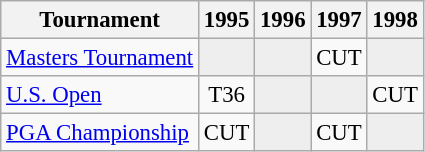<table class="wikitable" style="font-size:95%;text-align:center;">
<tr>
<th>Tournament</th>
<th>1995</th>
<th>1996</th>
<th>1997</th>
<th>1998</th>
</tr>
<tr>
<td align=left><a href='#'>Masters Tournament</a></td>
<td style="background:#eeeeee;"></td>
<td style="background:#eeeeee;"></td>
<td>CUT</td>
<td style="background:#eeeeee;"></td>
</tr>
<tr>
<td align=left><a href='#'>U.S. Open</a></td>
<td>T36</td>
<td style="background:#eeeeee;"></td>
<td style="background:#eeeeee;"></td>
<td>CUT</td>
</tr>
<tr>
<td align=left><a href='#'>PGA Championship</a></td>
<td>CUT</td>
<td style="background:#eeeeee;"></td>
<td>CUT</td>
<td style="background:#eeeeee;"></td>
</tr>
</table>
